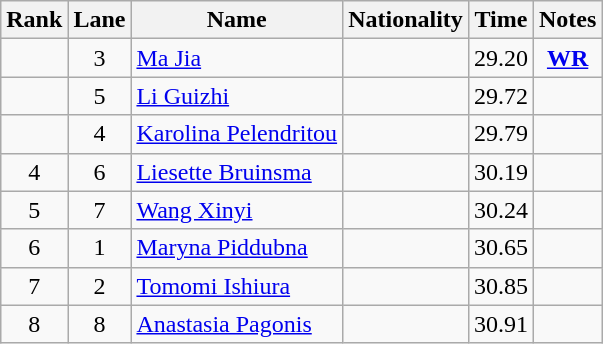<table class="wikitable sortable" style="text-align:center">
<tr>
<th>Rank</th>
<th>Lane</th>
<th>Name</th>
<th>Nationality</th>
<th>Time</th>
<th>Notes</th>
</tr>
<tr>
<td></td>
<td>3</td>
<td align=left><a href='#'>Ma Jia</a></td>
<td align=left></td>
<td>29.20</td>
<td><strong><a href='#'>WR</a></strong></td>
</tr>
<tr>
<td></td>
<td>5</td>
<td align=left><a href='#'>Li Guizhi</a></td>
<td align=left></td>
<td>29.72</td>
<td></td>
</tr>
<tr>
<td></td>
<td>4</td>
<td align=left><a href='#'>Karolina Pelendritou</a></td>
<td align=left></td>
<td>29.79</td>
<td></td>
</tr>
<tr>
<td>4</td>
<td>6</td>
<td align=left><a href='#'>Liesette Bruinsma</a></td>
<td align=left></td>
<td>30.19</td>
<td></td>
</tr>
<tr>
<td>5</td>
<td>7</td>
<td align=left><a href='#'>Wang Xinyi</a></td>
<td align=left></td>
<td>30.24</td>
<td></td>
</tr>
<tr>
<td>6</td>
<td>1</td>
<td align=left><a href='#'>Maryna Piddubna</a></td>
<td align=left></td>
<td>30.65</td>
<td></td>
</tr>
<tr>
<td>7</td>
<td>2</td>
<td align=left><a href='#'>Tomomi Ishiura</a></td>
<td align=left></td>
<td>30.85</td>
<td></td>
</tr>
<tr>
<td>8</td>
<td>8</td>
<td align=left><a href='#'>Anastasia Pagonis</a></td>
<td align=left></td>
<td>30.91</td>
<td></td>
</tr>
</table>
